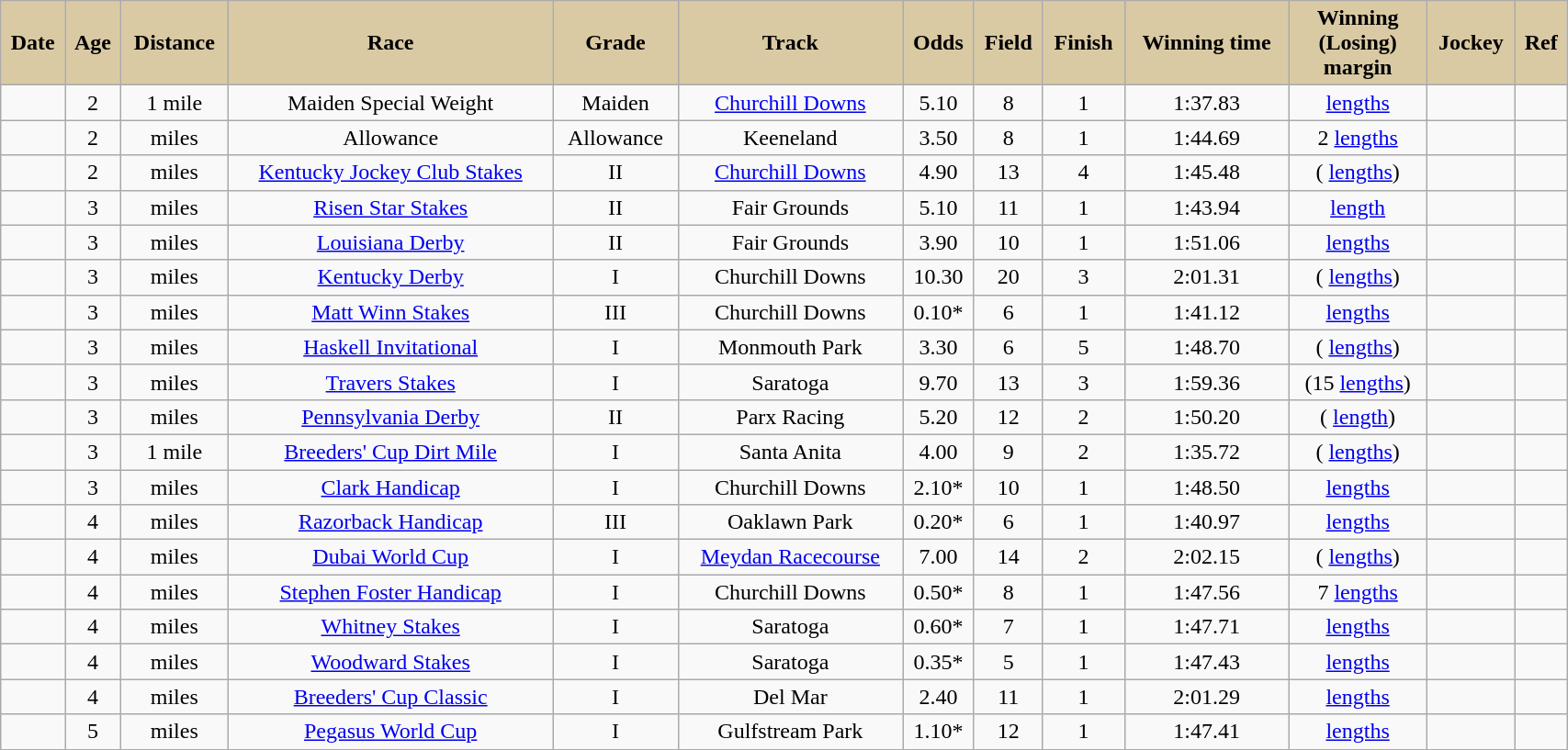<table class = "wikitable sortable" style="text-align:center; width:90%">
<tr>
<th scope="col" style="background:#dacaa4;">Date</th>
<th scope="col" style="background:#dacaa4">Age</th>
<th scope="col" style="background:#dacaa4;">Distance</th>
<th scope="col" style="background:#dacaa4;">Race</th>
<th scope="col" style="background:#dacaa4;">Grade</th>
<th scope="col" style="background:#dacaa4;">Track</th>
<th scope="col" style="background:#dacaa4;">Odds</th>
<th scope="col" style="background:#dacaa4;">Field</th>
<th scope="col" style="background:#dacaa4;">Finish</th>
<th scope="col" style="background:#dacaa4;">Winning time</th>
<th scope="col" style="background:#dacaa4;">Winning<br>(Losing)<br>margin</th>
<th scope="col" style="background:#dacaa4;">Jockey</th>
<th scope="col" class="unsortable" style="background:#dacaa4;">Ref</th>
</tr>
<tr>
<td></td>
<td>2</td>
<td> 1 mile</td>
<td>Maiden Special Weight</td>
<td>Maiden</td>
<td><a href='#'>Churchill Downs</a></td>
<td>5.10</td>
<td>8</td>
<td>1</td>
<td>1:37.83</td>
<td> <a href='#'>lengths</a></td>
<td></td>
<td></td>
</tr>
<tr>
<td></td>
<td>2</td>
<td>  miles</td>
<td>Allowance</td>
<td>Allowance</td>
<td>Keeneland</td>
<td>3.50</td>
<td>8</td>
<td>1</td>
<td>1:44.69</td>
<td>2 <a href='#'>lengths</a></td>
<td></td>
<td></td>
</tr>
<tr>
<td></td>
<td>2</td>
<td>  miles</td>
<td><a href='#'>Kentucky Jockey Club Stakes</a></td>
<td>II</td>
<td><a href='#'>Churchill Downs</a></td>
<td>4.90</td>
<td>13</td>
<td>4</td>
<td>1:45.48</td>
<td>( <a href='#'>lengths</a>)</td>
<td></td>
<td></td>
</tr>
<tr>
<td></td>
<td>3</td>
<td>  miles</td>
<td><a href='#'>Risen Star Stakes</a></td>
<td>II</td>
<td>Fair Grounds</td>
<td>5.10</td>
<td>11</td>
<td>1</td>
<td>1:43.94</td>
<td> <a href='#'>length</a></td>
<td></td>
<td></td>
</tr>
<tr>
<td></td>
<td>3</td>
<td>  miles</td>
<td><a href='#'>Louisiana Derby</a></td>
<td>II</td>
<td>Fair Grounds</td>
<td>3.90</td>
<td>10</td>
<td>1</td>
<td>1:51.06</td>
<td> <a href='#'>lengths</a></td>
<td></td>
<td></td>
</tr>
<tr>
<td></td>
<td>3</td>
<td>  miles</td>
<td><a href='#'>Kentucky Derby</a></td>
<td>I</td>
<td>Churchill Downs</td>
<td>10.30</td>
<td>20</td>
<td>3</td>
<td>2:01.31</td>
<td>( <a href='#'>lengths</a>)</td>
<td></td>
<td></td>
</tr>
<tr>
<td></td>
<td>3</td>
<td>  miles</td>
<td><a href='#'>Matt Winn Stakes</a></td>
<td>III</td>
<td>Churchill Downs</td>
<td>0.10*</td>
<td>6</td>
<td>1</td>
<td>1:41.12</td>
<td> <a href='#'>lengths</a></td>
<td></td>
<td></td>
</tr>
<tr>
<td></td>
<td>3</td>
<td>  miles</td>
<td><a href='#'>Haskell Invitational</a></td>
<td>I</td>
<td>Monmouth Park</td>
<td>3.30</td>
<td>6</td>
<td>5</td>
<td>1:48.70</td>
<td>( <a href='#'>lengths</a>)</td>
<td></td>
<td></td>
</tr>
<tr>
<td></td>
<td>3</td>
<td>  miles</td>
<td><a href='#'>Travers Stakes</a></td>
<td>I</td>
<td>Saratoga</td>
<td>9.70</td>
<td>13</td>
<td>3</td>
<td>1:59.36</td>
<td>(15 <a href='#'>lengths</a>)</td>
<td></td>
<td></td>
</tr>
<tr>
<td></td>
<td>3</td>
<td>  miles</td>
<td><a href='#'>Pennsylvania Derby</a></td>
<td>II</td>
<td>Parx Racing</td>
<td>5.20</td>
<td>12</td>
<td>2</td>
<td>1:50.20</td>
<td>( <a href='#'>length</a>)</td>
<td></td>
<td></td>
</tr>
<tr>
<td></td>
<td>3</td>
<td> 1 mile</td>
<td><a href='#'>Breeders' Cup Dirt Mile</a></td>
<td>I</td>
<td>Santa Anita</td>
<td>4.00</td>
<td>9</td>
<td>2</td>
<td>1:35.72</td>
<td>( <a href='#'>lengths</a>)</td>
<td></td>
<td></td>
</tr>
<tr>
<td></td>
<td>3</td>
<td>  miles</td>
<td><a href='#'>Clark Handicap</a></td>
<td>I</td>
<td>Churchill Downs</td>
<td>2.10*</td>
<td>10</td>
<td>1</td>
<td>1:48.50</td>
<td> <a href='#'>lengths</a></td>
<td></td>
<td></td>
</tr>
<tr>
<td></td>
<td>4</td>
<td>  miles</td>
<td><a href='#'>Razorback Handicap</a></td>
<td>III</td>
<td>Oaklawn Park</td>
<td>0.20*</td>
<td>6</td>
<td>1</td>
<td>1:40.97</td>
<td> <a href='#'>lengths</a></td>
<td></td>
<td></td>
</tr>
<tr>
<td></td>
<td>4</td>
<td>  miles</td>
<td><a href='#'>Dubai World Cup</a></td>
<td>I</td>
<td><a href='#'>Meydan Racecourse</a></td>
<td>7.00</td>
<td>14</td>
<td>2</td>
<td>2:02.15</td>
<td>( <a href='#'>lengths</a>)</td>
<td></td>
<td></td>
</tr>
<tr>
<td></td>
<td>4</td>
<td>  miles</td>
<td><a href='#'>Stephen Foster Handicap</a></td>
<td>I</td>
<td>Churchill Downs</td>
<td>0.50*</td>
<td>8</td>
<td>1</td>
<td>1:47.56</td>
<td>7 <a href='#'>lengths</a></td>
<td></td>
<td></td>
</tr>
<tr>
<td></td>
<td>4</td>
<td>  miles</td>
<td><a href='#'>Whitney Stakes</a></td>
<td>I</td>
<td>Saratoga</td>
<td>0.60*</td>
<td>7</td>
<td>1</td>
<td>1:47.71</td>
<td> <a href='#'>lengths</a></td>
<td></td>
<td></td>
</tr>
<tr>
<td></td>
<td>4</td>
<td>  miles</td>
<td><a href='#'>Woodward Stakes</a></td>
<td>I</td>
<td>Saratoga</td>
<td>0.35*</td>
<td>5</td>
<td>1</td>
<td>1:47.43</td>
<td> <a href='#'>lengths</a></td>
<td></td>
<td></td>
</tr>
<tr>
<td></td>
<td>4</td>
<td>  miles</td>
<td><a href='#'>Breeders' Cup Classic</a></td>
<td>I</td>
<td>Del Mar</td>
<td>2.40</td>
<td>11</td>
<td>1</td>
<td>2:01.29</td>
<td> <a href='#'>lengths</a></td>
<td></td>
<td></td>
</tr>
<tr>
<td></td>
<td>5</td>
<td>  miles</td>
<td><a href='#'>Pegasus World Cup</a></td>
<td>I</td>
<td>Gulfstream Park</td>
<td>1.10*</td>
<td>12</td>
<td>1</td>
<td>1:47.41</td>
<td> <a href='#'>lengths</a></td>
<td></td>
<td></td>
</tr>
<tr>
</tr>
</table>
